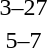<table style="text-align:center">
<tr>
<th width=200></th>
<th width=100></th>
<th width=200></th>
</tr>
<tr>
<td align=right></td>
<td>3–27</td>
<td align=left><strong></strong></td>
</tr>
<tr>
<td align=right></td>
<td>5–7</td>
<td align=left><strong></strong></td>
</tr>
</table>
